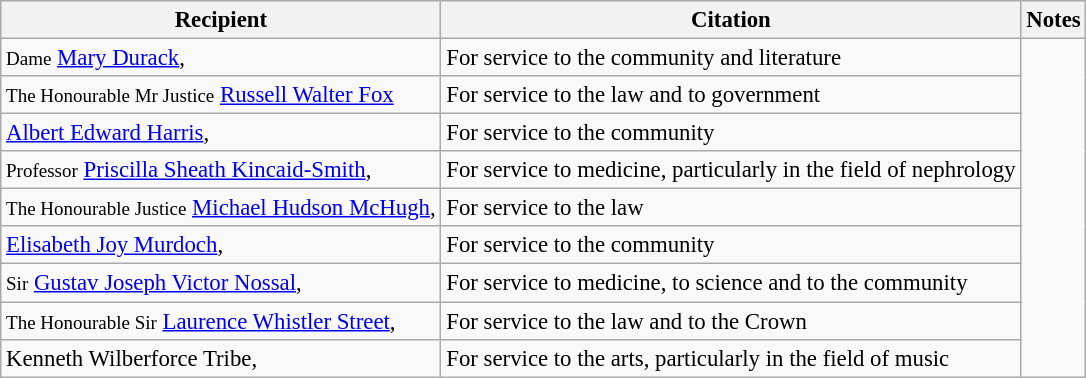<table class="wikitable" style="font-size:95%;">
<tr>
<th>Recipient</th>
<th>Citation</th>
<th>Notes</th>
</tr>
<tr>
<td><small>Dame</small> <a href='#'>Mary Durack</a>, </td>
<td>For service to the community and literature</td>
<td rowspan="9"></td>
</tr>
<tr>
<td><small>The Honourable Mr Justice</small> <a href='#'>Russell Walter Fox</a></td>
<td>For service to the law and to government</td>
</tr>
<tr>
<td><a href='#'>Albert Edward Harris</a>, </td>
<td>For service to the community</td>
</tr>
<tr>
<td><small>Professor</small> <a href='#'>Priscilla Sheath Kincaid-Smith</a>, </td>
<td>For service to medicine, particularly in the field of nephrology</td>
</tr>
<tr>
<td><small>The Honourable Justice</small> <a href='#'>Michael Hudson McHugh</a>, </td>
<td>For service to the law</td>
</tr>
<tr>
<td><a href='#'>Elisabeth Joy Murdoch</a>, </td>
<td>For service to the community</td>
</tr>
<tr>
<td><small>Sir</small> <a href='#'>Gustav Joseph Victor Nossal</a>, </td>
<td>For service to medicine, to science and to the community</td>
</tr>
<tr>
<td><small>The Honourable Sir</small> <a href='#'>Laurence Whistler Street</a>, </td>
<td>For service to the law and to the Crown</td>
</tr>
<tr>
<td>Kenneth Wilberforce Tribe, </td>
<td>For service to the arts, particularly in the field of music</td>
</tr>
</table>
